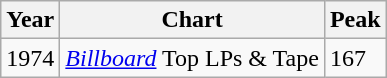<table class="wikitable">
<tr>
<th>Year</th>
<th>Chart</th>
<th>Peak</th>
</tr>
<tr>
<td>1974</td>
<td><em><a href='#'>Billboard</a></em> Top LPs & Tape</td>
<td>167</td>
</tr>
</table>
